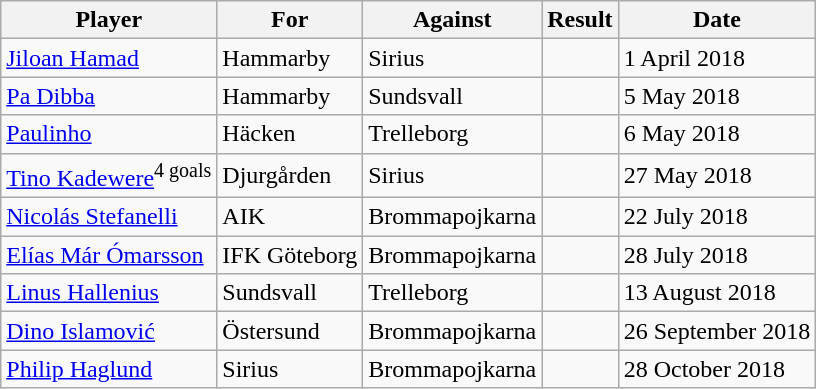<table class="wikitable sortable">
<tr>
<th>Player</th>
<th>For</th>
<th>Against</th>
<th align=center>Result</th>
<th>Date</th>
</tr>
<tr>
<td> <a href='#'>Jiloan Hamad</a></td>
<td>Hammarby</td>
<td>Sirius</td>
<td align=center></td>
<td>1 April 2018</td>
</tr>
<tr>
<td> <a href='#'>Pa Dibba</a></td>
<td>Hammarby</td>
<td>Sundsvall</td>
<td align=center></td>
<td>5 May 2018</td>
</tr>
<tr>
<td> <a href='#'>Paulinho</a></td>
<td>Häcken</td>
<td>Trelleborg</td>
<td align=center></td>
<td>6 May 2018</td>
</tr>
<tr>
<td> <a href='#'>Tino Kadewere</a><sup>4 goals</sup></td>
<td>Djurgården</td>
<td>Sirius</td>
<td align=center></td>
<td>27 May 2018</td>
</tr>
<tr>
<td> <a href='#'>Nicolás Stefanelli</a></td>
<td>AIK</td>
<td>Brommapojkarna</td>
<td align=center></td>
<td>22 July 2018</td>
</tr>
<tr>
<td> <a href='#'>Elías Már Ómarsson</a></td>
<td>IFK Göteborg</td>
<td>Brommapojkarna</td>
<td align=center></td>
<td>28 July 2018</td>
</tr>
<tr>
<td> <a href='#'>Linus Hallenius</a></td>
<td>Sundsvall</td>
<td>Trelleborg</td>
<td align=center></td>
<td>13 August 2018</td>
</tr>
<tr>
<td> <a href='#'>Dino Islamović</a></td>
<td>Östersund</td>
<td>Brommapojkarna</td>
<td align=center></td>
<td>26 September 2018</td>
</tr>
<tr>
<td> <a href='#'>Philip Haglund</a></td>
<td>Sirius</td>
<td>Brommapojkarna</td>
<td align=center></td>
<td>28 October 2018</td>
</tr>
</table>
